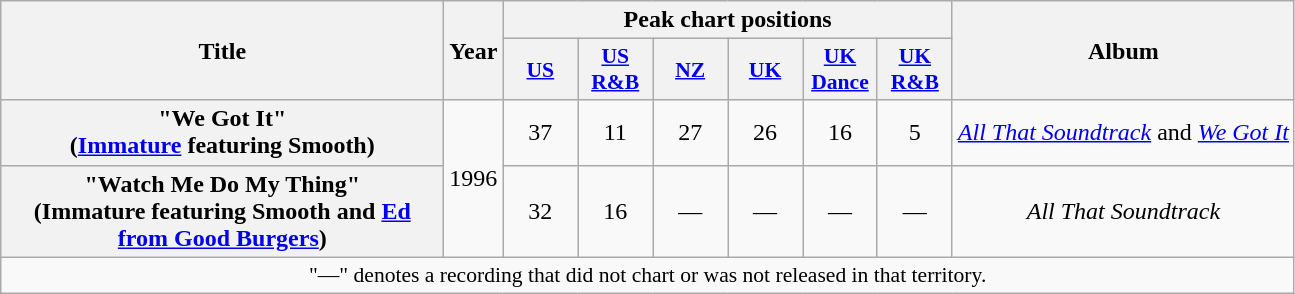<table class="wikitable plainrowheaders" style="text-align:center;" border="1">
<tr>
<th scope="col" rowspan="2" style="width:18em;">Title</th>
<th scope="col" rowspan="2">Year</th>
<th scope="col" colspan="6">Peak chart positions</th>
<th scope="col" rowspan="2">Album</th>
</tr>
<tr>
<th scope="col" style="width:3em;font-size:90%;"><a href='#'>US</a><br></th>
<th scope="col" style="width:3em;font-size:90%;"><a href='#'>US R&B</a><br></th>
<th scope="col" style="width:3em;font-size:90%;"><a href='#'>NZ</a><br></th>
<th scope="col" style="width:3em;font-size:90%;"><a href='#'>UK</a><br></th>
<th scope="col" style="width:3em;font-size:90%;"><a href='#'>UK Dance</a><br></th>
<th scope="col" style="width:3em;font-size:90%;"><a href='#'>UK R&B</a><br></th>
</tr>
<tr>
<th scope="row">"We Got It"<br><span>(<a href='#'>Immature</a> featuring Smooth)</span></th>
<td rowspan="2">1996</td>
<td style="text-align:center;">37</td>
<td style="text-align:center;">11</td>
<td style="text-align:center;">27</td>
<td style="text-align:center;">26</td>
<td style="text-align:center;">16</td>
<td style="text-align:center;">5</td>
<td><em><a href='#'>All That Soundtrack</a></em> and <em><a href='#'>We Got It</a></em></td>
</tr>
<tr>
<th scope="row">"Watch Me Do My Thing"<br><span>(Immature featuring Smooth and <a href='#'>Ed from Good Burgers</a>)</span></th>
<td style="text-align:center;">32</td>
<td style="text-align:center;">16</td>
<td style="text-align:center;">—</td>
<td style="text-align:center;">—</td>
<td style="text-align:center;">—</td>
<td style="text-align:center;">—</td>
<td><em>All That Soundtrack</em></td>
</tr>
<tr>
<td colspan="15" style="font-size:90%">"—" denotes a recording that did not chart or was not released in that territory.</td>
</tr>
</table>
